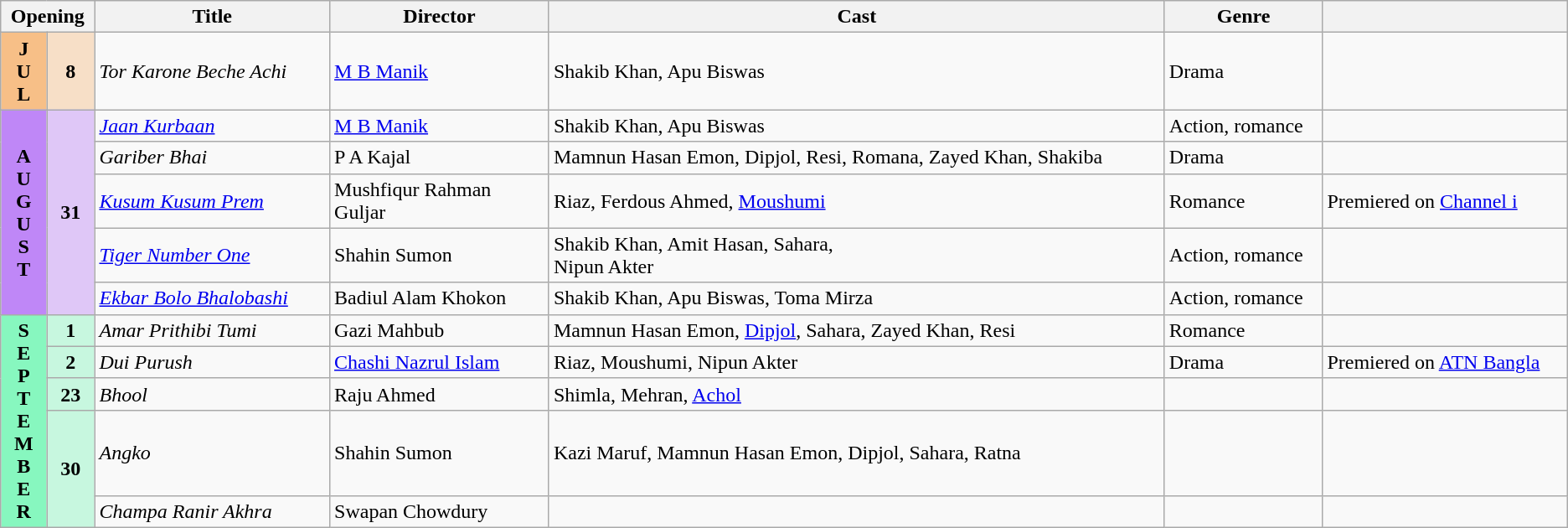<table class="wikitable sortable">
<tr>
<th colspan="2" style="width:6%;">Opening</th>
<th style="width:15%;">Title</th>
<th style="width:14%;">Director</th>
<th>Cast</th>
<th>Genre</th>
<th></th>
</tr>
<tr>
<th rowspan="1" style="text-align:center; background:#f7bf87">J<br>U<br>L</th>
<td rowspan="1" style="text-align:center; background:#f7dfc7"><strong>8</strong></td>
<td><em>Tor Karone Beche Achi</em></td>
<td><a href='#'>M B Manik</a></td>
<td>Shakib Khan, Apu Biswas</td>
<td>Drama</td>
<td></td>
</tr>
<tr>
<th rowspan="5" style="text-align:center; background:#bf87f7">A<br>U<br>G<br>U<br>S<br>T</th>
<td rowspan="5" style="text-align:center; background:#dfc7f7"><strong>31</strong></td>
<td><em><a href='#'>Jaan Kurbaan</a></em></td>
<td><a href='#'>M B Manik</a></td>
<td>Shakib Khan, Apu Biswas</td>
<td>Action, romance</td>
<td></td>
</tr>
<tr>
<td><em>Gariber Bhai</em></td>
<td>P A Kajal</td>
<td>Mamnun Hasan Emon, Dipjol, Resi, Romana, Zayed Khan, Shakiba</td>
<td>Drama</td>
<td></td>
</tr>
<tr>
<td><em><a href='#'>Kusum Kusum Prem</a></em></td>
<td>Mushfiqur Rahman Guljar</td>
<td>Riaz, Ferdous Ahmed, <a href='#'>Moushumi</a></td>
<td>Romance</td>
<td>Premiered on <a href='#'>Channel i</a></td>
</tr>
<tr>
<td><em><a href='#'>Tiger Number One</a></em></td>
<td>Shahin Sumon</td>
<td>Shakib Khan, Amit Hasan, Sahara,<br>Nipun Akter</td>
<td>Action, romance</td>
<td></td>
</tr>
<tr>
<td><em><a href='#'>Ekbar Bolo Bhalobashi</a></em></td>
<td>Badiul Alam Khokon</td>
<td>Shakib Khan, Apu Biswas, Toma Mirza</td>
<td>Action, romance</td>
<td></td>
</tr>
<tr>
<th rowspan="5" style="text-align:center; background:#87f7bf">S<br>E<br>P<br>T<br>E<br>M<br>B<br>E<br>R</th>
<td rowspan="1" style="text-align:center; background:#c7f7df"><strong>1</strong></td>
<td><em>Amar Prithibi Tumi</em></td>
<td>Gazi Mahbub</td>
<td>Mamnun Hasan Emon, <a href='#'>Dipjol</a>, Sahara, Zayed Khan, Resi</td>
<td>Romance</td>
<td></td>
</tr>
<tr>
<td rowspan="1" style="text-align:center; background:#c7f7df"><strong>2</strong></td>
<td><em>Dui Purush</em></td>
<td><a href='#'>Chashi Nazrul Islam</a></td>
<td>Riaz, Moushumi, Nipun Akter</td>
<td>Drama</td>
<td>Premiered on <a href='#'>ATN Bangla</a></td>
</tr>
<tr>
<td rowspan="1" style="text-align:center; background:#c7f7df"><strong>23</strong></td>
<td><em>Bhool</em></td>
<td>Raju Ahmed</td>
<td>Shimla, Mehran, <a href='#'>Achol</a></td>
<td></td>
<td></td>
</tr>
<tr>
<td rowspan="2" style="text-align:center; background:#c7f7df"><strong>30</strong></td>
<td><em>Angko</em></td>
<td>Shahin Sumon</td>
<td>Kazi Maruf, Mamnun Hasan Emon, Dipjol, Sahara, Ratna</td>
<td></td>
<td></td>
</tr>
<tr>
<td><em>Champa Ranir Akhra</em></td>
<td>Swapan Chowdury</td>
<td></td>
<td></td>
<td></td>
</tr>
</table>
